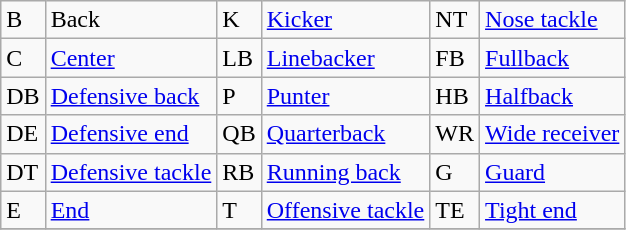<table class="wikitable">
<tr>
<td>B</td>
<td>Back</td>
<td>K</td>
<td><a href='#'>Kicker</a></td>
<td>NT</td>
<td><a href='#'>Nose tackle</a></td>
</tr>
<tr>
<td>C</td>
<td><a href='#'>Center</a></td>
<td>LB</td>
<td><a href='#'>Linebacker</a></td>
<td>FB</td>
<td><a href='#'>Fullback</a></td>
</tr>
<tr>
<td>DB</td>
<td><a href='#'>Defensive back</a></td>
<td>P</td>
<td><a href='#'>Punter</a></td>
<td>HB</td>
<td><a href='#'>Halfback</a></td>
</tr>
<tr>
<td>DE</td>
<td><a href='#'>Defensive end</a></td>
<td>QB</td>
<td><a href='#'>Quarterback</a></td>
<td>WR</td>
<td><a href='#'>Wide receiver</a></td>
</tr>
<tr>
<td>DT</td>
<td><a href='#'>Defensive tackle</a></td>
<td>RB</td>
<td><a href='#'>Running back</a></td>
<td>G</td>
<td><a href='#'>Guard</a></td>
</tr>
<tr>
<td>E</td>
<td><a href='#'>End</a></td>
<td>T</td>
<td><a href='#'>Offensive tackle</a></td>
<td>TE</td>
<td><a href='#'>Tight end</a></td>
</tr>
<tr>
</tr>
</table>
